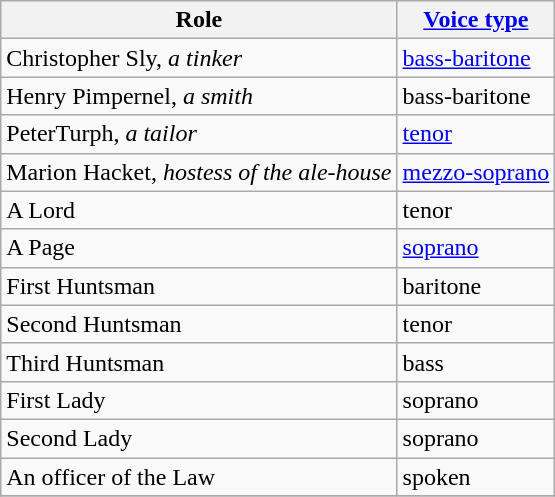<table class="wikitable">
<tr>
<th>Role</th>
<th><a href='#'>Voice type</a></th>
</tr>
<tr>
<td>Christopher Sly, <em>a tinker</em></td>
<td><a href='#'>bass-baritone</a></td>
</tr>
<tr>
<td>Henry Pimpernel, <em>a smith</em></td>
<td>bass-baritone</td>
</tr>
<tr>
<td>PeterTurph, <em>a tailor</em></td>
<td><a href='#'>tenor</a></td>
</tr>
<tr>
<td>Marion Hacket, <em>hostess of the ale-house</em></td>
<td><a href='#'>mezzo-soprano</a></td>
</tr>
<tr>
<td>A Lord</td>
<td>tenor</td>
</tr>
<tr>
<td>A Page</td>
<td><a href='#'>soprano</a></td>
</tr>
<tr>
<td>First Huntsman</td>
<td>baritone</td>
</tr>
<tr>
<td>Second Huntsman</td>
<td>tenor</td>
</tr>
<tr>
<td>Third Huntsman</td>
<td>bass</td>
</tr>
<tr>
<td>First Lady</td>
<td>soprano</td>
</tr>
<tr>
<td>Second Lady</td>
<td>soprano</td>
</tr>
<tr>
<td>An officer of the Law</td>
<td>spoken</td>
</tr>
<tr>
</tr>
</table>
